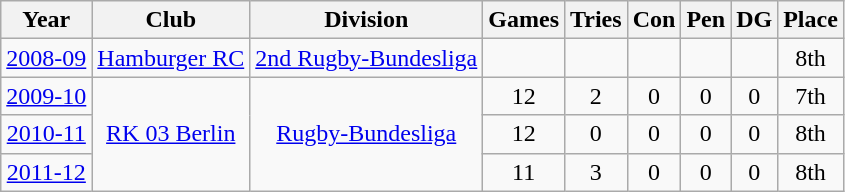<table class="wikitable">
<tr>
<th>Year</th>
<th>Club</th>
<th>Division</th>
<th>Games</th>
<th>Tries</th>
<th>Con</th>
<th>Pen</th>
<th>DG</th>
<th>Place</th>
</tr>
<tr align="center">
<td><a href='#'>2008-09</a></td>
<td><a href='#'>Hamburger RC</a></td>
<td><a href='#'>2nd Rugby-Bundesliga</a></td>
<td></td>
<td></td>
<td></td>
<td></td>
<td></td>
<td>8th</td>
</tr>
<tr align="center">
<td><a href='#'>2009-10</a></td>
<td rowspan=3><a href='#'>RK 03 Berlin</a></td>
<td rowspan=3><a href='#'>Rugby-Bundesliga</a></td>
<td>12</td>
<td>2</td>
<td>0</td>
<td>0</td>
<td>0</td>
<td>7th</td>
</tr>
<tr align="center">
<td><a href='#'>2010-11</a></td>
<td>12</td>
<td>0</td>
<td>0</td>
<td>0</td>
<td>0</td>
<td>8th</td>
</tr>
<tr align="center">
<td><a href='#'>2011-12</a></td>
<td>11</td>
<td>3</td>
<td>0</td>
<td>0</td>
<td>0</td>
<td>8th</td>
</tr>
</table>
